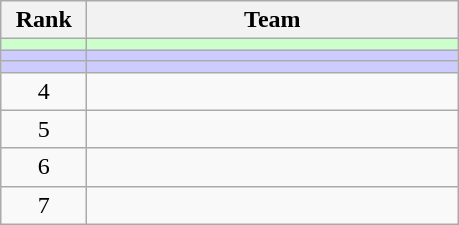<table class="wikitable" style="text-align: center;">
<tr>
<th width="50">Rank</th>
<th width="240">Team</th>
</tr>
<tr bgcolor="ccffcc">
<td></td>
<td align="left"></td>
</tr>
<tr bgcolor="ccccff">
<td></td>
<td align="left"></td>
</tr>
<tr bgcolor="ccccff">
<td></td>
<td align="left"></td>
</tr>
<tr>
<td>4</td>
<td align="left"></td>
</tr>
<tr>
<td>5</td>
<td align="left"></td>
</tr>
<tr>
<td>6</td>
<td align="left"></td>
</tr>
<tr>
<td>7</td>
<td align="left"></td>
</tr>
</table>
